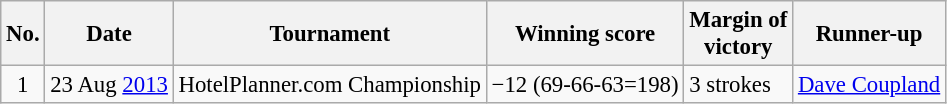<table class="wikitable" style="font-size:95%;">
<tr>
<th>No.</th>
<th>Date</th>
<th>Tournament</th>
<th>Winning score</th>
<th>Margin of<br>victory</th>
<th>Runner-up</th>
</tr>
<tr>
<td align=center>1</td>
<td align=right>23 Aug <a href='#'>2013</a></td>
<td>HotelPlanner.com Championship</td>
<td>−12 (69-66-63=198)</td>
<td>3 strokes</td>
<td> <a href='#'>Dave Coupland</a></td>
</tr>
</table>
